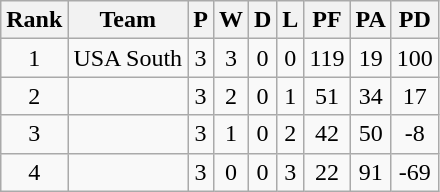<table class="wikitable" style="text-align: center;">
<tr>
<th>Rank</th>
<th>Team</th>
<th>P</th>
<th>W</th>
<th>D</th>
<th>L</th>
<th>PF</th>
<th>PA</th>
<th>PD</th>
</tr>
<tr>
<td>1</td>
<td align="left"> USA South</td>
<td>3</td>
<td>3</td>
<td>0</td>
<td>0</td>
<td>119</td>
<td>19</td>
<td>100</td>
</tr>
<tr>
<td>2</td>
<td align="left"></td>
<td>3</td>
<td>2</td>
<td>0</td>
<td>1</td>
<td>51</td>
<td>34</td>
<td>17</td>
</tr>
<tr>
<td>3</td>
<td align="left"></td>
<td>3</td>
<td>1</td>
<td>0</td>
<td>2</td>
<td>42</td>
<td>50</td>
<td>-8</td>
</tr>
<tr>
<td>4</td>
<td align="left"></td>
<td>3</td>
<td>0</td>
<td>0</td>
<td>3</td>
<td>22</td>
<td>91</td>
<td>-69</td>
</tr>
</table>
